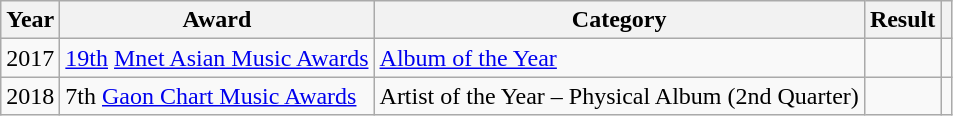<table class="wikitable">
<tr>
<th>Year</th>
<th>Award</th>
<th>Category</th>
<th>Result</th>
<th></th>
</tr>
<tr>
<td>2017</td>
<td><a href='#'>19th</a> <a href='#'>Mnet Asian Music Awards</a></td>
<td><a href='#'>Album of the Year</a></td>
<td></td>
<td style="text-align:center;"></td>
</tr>
<tr>
<td>2018</td>
<td>7th <a href='#'>Gaon Chart Music Awards</a></td>
<td>Artist of the Year – Physical Album (2nd Quarter)</td>
<td></td>
<td style="text-align:center;"></td>
</tr>
</table>
